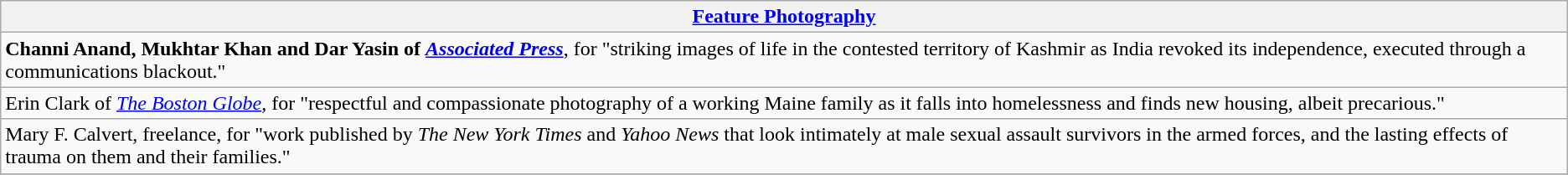<table class="wikitable" style="float:left; float:none;">
<tr>
<th><a href='#'>Feature Photography</a></th>
</tr>
<tr>
<td><strong>Channi Anand, Mukhtar Khan and Dar Yasin of</strong> <strong><em><a href='#'>Associated Press</a></em></strong>, for "striking images of life in the contested territory of Kashmir as India revoked its independence, executed through a communications blackout."</td>
</tr>
<tr>
<td>Erin Clark of <em><a href='#'>The Boston Globe</a></em>, for "respectful and compassionate photography of a working Maine family as it falls into homelessness and finds new housing, albeit precarious."</td>
</tr>
<tr>
<td>Mary F. Calvert, freelance, for "work published by <em>The New York Times</em> and <em>Yahoo News</em> that look intimately at male sexual assault survivors in the armed forces, and the lasting effects of trauma on them and their families."</td>
</tr>
<tr>
</tr>
</table>
